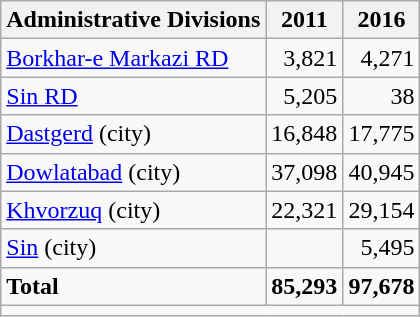<table class="wikitable">
<tr>
<th>Administrative Divisions</th>
<th>2011</th>
<th>2016</th>
</tr>
<tr>
<td><a href='#'>Borkhar-e Markazi RD</a></td>
<td style="text-align: right;">3,821</td>
<td style="text-align: right;">4,271</td>
</tr>
<tr>
<td><a href='#'>Sin RD</a></td>
<td style="text-align: right;">5,205</td>
<td style="text-align: right;">38</td>
</tr>
<tr>
<td><a href='#'>Dastgerd</a> (city)</td>
<td style="text-align: right;">16,848</td>
<td style="text-align: right;">17,775</td>
</tr>
<tr>
<td><a href='#'>Dowlatabad</a> (city)</td>
<td style="text-align: right;">37,098</td>
<td style="text-align: right;">40,945</td>
</tr>
<tr>
<td><a href='#'>Khvorzuq</a> (city)</td>
<td style="text-align: right;">22,321</td>
<td style="text-align: right;">29,154</td>
</tr>
<tr>
<td><a href='#'>Sin</a> (city)</td>
<td style="text-align: right;"></td>
<td style="text-align: right;">5,495</td>
</tr>
<tr>
<td><strong>Total</strong></td>
<td style="text-align: right;"><strong>85,293</strong></td>
<td style="text-align: right;"><strong>97,678</strong></td>
</tr>
<tr>
<td colspan=3></td>
</tr>
</table>
